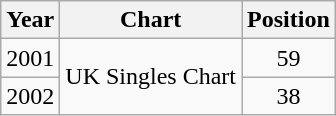<table class="wikitable">
<tr>
<th>Year</th>
<th>Chart</th>
<th>Position</th>
</tr>
<tr>
<td>2001</td>
<td rowspan=2>UK Singles Chart</td>
<td style="text-align:center;">59</td>
</tr>
<tr>
<td>2002</td>
<td style="text-align:center;">38</td>
</tr>
</table>
